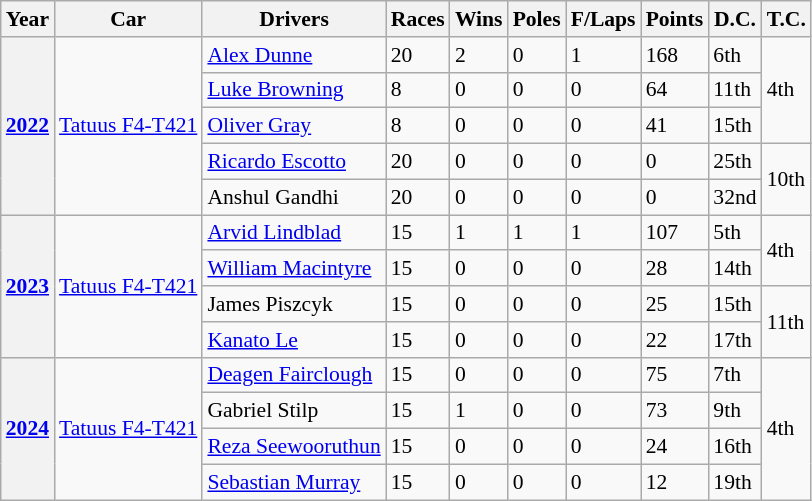<table class="wikitable" style="font-size:90%">
<tr>
<th>Year</th>
<th>Car</th>
<th>Drivers</th>
<th>Races</th>
<th>Wins</th>
<th>Poles</th>
<th>F/Laps</th>
<th>Points</th>
<th>D.C.</th>
<th>T.C.</th>
</tr>
<tr>
<th rowspan="5"><a href='#'>2022</a></th>
<td rowspan="5"><a href='#'>Tatuus F4-T421</a></td>
<td> <a href='#'>Alex Dunne</a></td>
<td>20</td>
<td>2</td>
<td>0</td>
<td>1</td>
<td>168</td>
<td>6th</td>
<td rowspan="3">4th</td>
</tr>
<tr>
<td> <a href='#'>Luke Browning</a></td>
<td>8</td>
<td>0</td>
<td>0</td>
<td>0</td>
<td>64</td>
<td>11th</td>
</tr>
<tr>
<td> <a href='#'>Oliver Gray</a></td>
<td>8</td>
<td>0</td>
<td>0</td>
<td>0</td>
<td>41</td>
<td>15th</td>
</tr>
<tr>
<td> <a href='#'>Ricardo Escotto</a></td>
<td>20</td>
<td>0</td>
<td>0</td>
<td>0</td>
<td>0</td>
<td>25th</td>
<td rowspan="2">10th</td>
</tr>
<tr>
<td> Anshul Gandhi</td>
<td>20</td>
<td>0</td>
<td>0</td>
<td>0</td>
<td>0</td>
<td>32nd</td>
</tr>
<tr>
<th rowspan="4"><a href='#'>2023</a></th>
<td rowspan="4"><a href='#'>Tatuus F4-T421</a></td>
<td> <a href='#'>Arvid Lindblad</a></td>
<td>15</td>
<td>1</td>
<td>1</td>
<td>1</td>
<td>107</td>
<td>5th</td>
<td rowspan="2">4th</td>
</tr>
<tr>
<td> <a href='#'>William Macintyre</a></td>
<td>15</td>
<td>0</td>
<td>0</td>
<td>0</td>
<td>28</td>
<td>14th</td>
</tr>
<tr>
<td> James Piszcyk</td>
<td>15</td>
<td>0</td>
<td>0</td>
<td>0</td>
<td>25</td>
<td>15th</td>
<td rowspan="2">11th</td>
</tr>
<tr>
<td> <a href='#'>Kanato Le</a></td>
<td>15</td>
<td>0</td>
<td>0</td>
<td>0</td>
<td>22</td>
<td>17th</td>
</tr>
<tr>
<th rowspan="4"><a href='#'>2024</a></th>
<td rowspan="4"><a href='#'>Tatuus F4-T421</a></td>
<td> <a href='#'>Deagen Fairclough</a></td>
<td>15</td>
<td>0</td>
<td>0</td>
<td>0</td>
<td>75</td>
<td>7th</td>
<td rowspan="4">4th</td>
</tr>
<tr>
<td> Gabriel Stilp</td>
<td>15</td>
<td>1</td>
<td>0</td>
<td>0</td>
<td>73</td>
<td>9th</td>
</tr>
<tr>
<td> <a href='#'>Reza Seewooruthun</a></td>
<td>15</td>
<td>0</td>
<td>0</td>
<td>0</td>
<td>24</td>
<td>16th</td>
</tr>
<tr>
<td> <a href='#'>Sebastian Murray</a></td>
<td>15</td>
<td>0</td>
<td>0</td>
<td>0</td>
<td>12</td>
<td>19th</td>
</tr>
</table>
